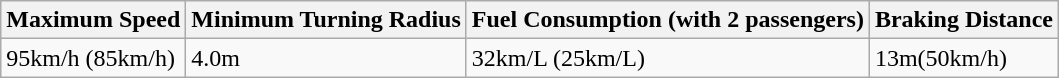<table class="wikitable">
<tr>
<th>Maximum Speed</th>
<th>Minimum Turning Radius</th>
<th>Fuel Consumption (with 2 passengers)</th>
<th>Braking Distance</th>
</tr>
<tr>
<td>95km/h (85km/h)</td>
<td>4.0m</td>
<td>32km/L (25km/L)</td>
<td>13m(50km/h)</td>
</tr>
</table>
